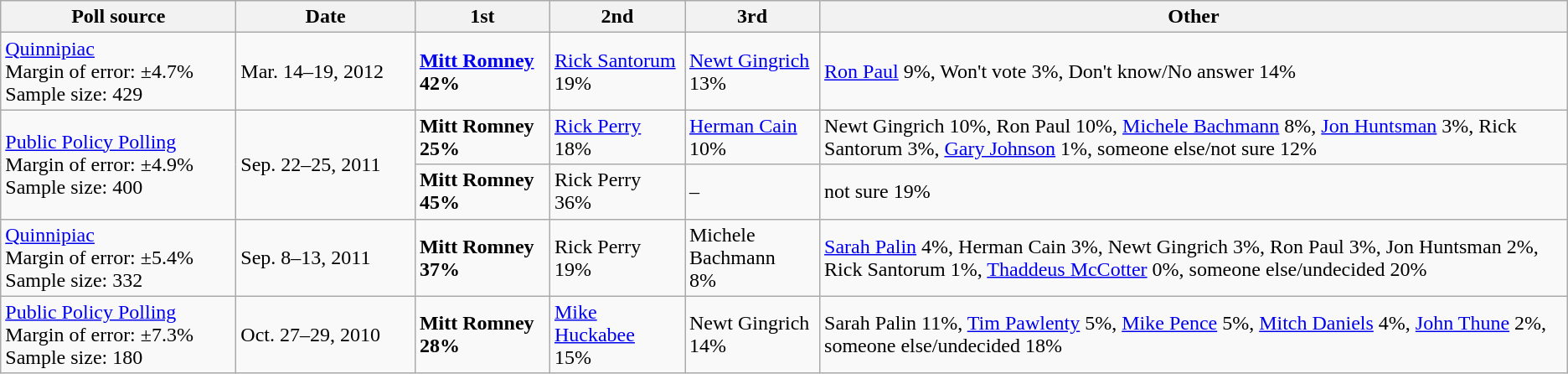<table class="wikitable">
<tr>
<th style="width:180px;">Poll source</th>
<th style="width:135px;">Date</th>
<th style="width:100px;">1st</th>
<th style="width:100px;">2nd</th>
<th style="width:100px;">3rd</th>
<th>Other</th>
</tr>
<tr>
<td><a href='#'>Quinnipiac</a><br>Margin of error: ±4.7%<br>Sample size: 429</td>
<td>Mar. 14–19, 2012</td>
<td><strong><a href='#'>Mitt Romney</a><br>42%</strong></td>
<td><a href='#'>Rick Santorum</a><br>19%</td>
<td><a href='#'>Newt Gingrich</a><br>13%</td>
<td><a href='#'>Ron Paul</a> 9%, Won't vote 3%, Don't know/No answer 14%</td>
</tr>
<tr>
<td rowspan="2"><a href='#'>Public Policy Polling</a><br>Margin of error: ±4.9%<br>Sample size: 400</td>
<td rowspan="2">Sep. 22–25, 2011</td>
<td><strong>Mitt Romney<br>25%</strong></td>
<td><a href='#'>Rick Perry</a><br>18%</td>
<td><a href='#'>Herman Cain</a><br>10%</td>
<td>Newt Gingrich 10%, Ron Paul 10%, <a href='#'>Michele Bachmann</a> 8%, <a href='#'>Jon Huntsman</a> 3%, Rick Santorum 3%, <a href='#'>Gary Johnson</a> 1%, someone else/not sure 12%</td>
</tr>
<tr>
<td><strong>Mitt Romney<br>45%</strong></td>
<td>Rick Perry<br>36%</td>
<td>–</td>
<td>not sure 19%</td>
</tr>
<tr>
<td><a href='#'>Quinnipiac</a><br>Margin of error: ±5.4%<br>Sample size: 332</td>
<td>Sep. 8–13, 2011</td>
<td><strong>Mitt Romney<br>37%</strong></td>
<td>Rick Perry<br>19%</td>
<td>Michele Bachmann<br>8%</td>
<td><a href='#'>Sarah Palin</a> 4%, Herman Cain 3%, Newt Gingrich 3%, Ron Paul 3%, Jon Huntsman 2%, Rick Santorum 1%, <a href='#'>Thaddeus McCotter</a> 0%, someone else/undecided 20%</td>
</tr>
<tr>
<td><a href='#'>Public Policy Polling</a><br>Margin of error: ±7.3%<br>Sample size: 180</td>
<td>Oct. 27–29, 2010</td>
<td><strong>Mitt Romney<br>28%</strong></td>
<td><a href='#'>Mike Huckabee</a><br>15%</td>
<td>Newt Gingrich<br>14%</td>
<td>Sarah Palin 11%, <a href='#'>Tim Pawlenty</a> 5%, <a href='#'>Mike Pence</a> 5%, <a href='#'>Mitch Daniels</a> 4%, <a href='#'>John Thune</a> 2%, someone else/undecided 18%</td>
</tr>
</table>
